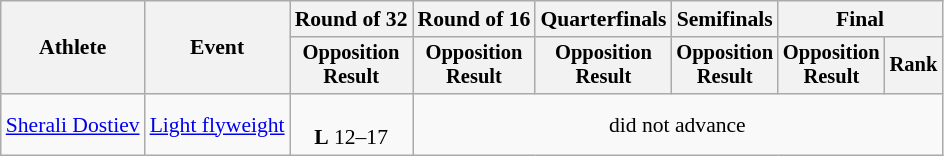<table class="wikitable" style="font-size:90%">
<tr>
<th rowspan="2">Athlete</th>
<th rowspan="2">Event</th>
<th>Round of 32</th>
<th>Round of 16</th>
<th>Quarterfinals</th>
<th>Semifinals</th>
<th colspan=2>Final</th>
</tr>
<tr style="font-size:95%">
<th>Opposition<br>Result</th>
<th>Opposition<br>Result</th>
<th>Opposition<br>Result</th>
<th>Opposition<br>Result</th>
<th>Opposition<br>Result</th>
<th>Rank</th>
</tr>
<tr align=center>
<td align=left><a href='#'>Sherali Dostiev</a></td>
<td align=left><a href='#'>Light flyweight</a></td>
<td><br><strong>L</strong> 12–17</td>
<td colspan=5>did not advance</td>
</tr>
</table>
